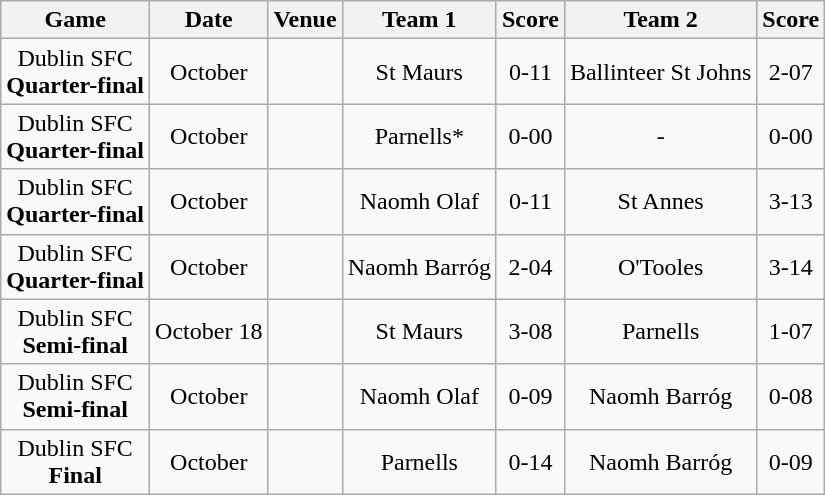<table class="wikitable">
<tr>
<th>Game</th>
<th>Date</th>
<th>Venue</th>
<th>Team 1</th>
<th>Score</th>
<th>Team 2</th>
<th>Score</th>
</tr>
<tr style="text-align:center;">
<td>Dublin SFC<br><strong>Quarter-final</strong></td>
<td>October</td>
<td></td>
<td>St Maurs<br></td>
<td>0-11</td>
<td>Ballinteer St Johns<br></td>
<td>2-07</td>
</tr>
<tr style="text-align:center;">
<td>Dublin SFC<br><strong>Quarter-final</strong></td>
<td>October</td>
<td></td>
<td>Parnells*<br></td>
<td>0-00</td>
<td>-<br></td>
<td>0-00</td>
</tr>
<tr style="text-align:center;">
<td>Dublin SFC<br><strong>Quarter-final</strong></td>
<td>October</td>
<td></td>
<td>Naomh Olaf<br></td>
<td>0-11</td>
<td>St Annes<br></td>
<td>3-13</td>
</tr>
<tr style="text-align:center;">
<td>Dublin SFC<br><strong>Quarter-final</strong></td>
<td>October</td>
<td></td>
<td>Naomh Barróg<br></td>
<td>2-04</td>
<td>O'Tooles<br></td>
<td>3-14</td>
</tr>
<tr style="text-align:center;">
<td>Dublin SFC<br><strong>Semi-final</strong></td>
<td>October 18</td>
<td></td>
<td>St Maurs<br></td>
<td>3-08</td>
<td>Parnells<br></td>
<td>1-07</td>
</tr>
<tr style="text-align:center;">
<td>Dublin SFC<br><strong>Semi-final</strong></td>
<td>October</td>
<td></td>
<td>Naomh Olaf<br></td>
<td>0-09</td>
<td>Naomh Barróg<br></td>
<td>0-08</td>
</tr>
<tr style="text-align:center;">
<td>Dublin SFC<br><strong>Final</strong></td>
<td>October</td>
<td></td>
<td>Parnells<br></td>
<td>0-14</td>
<td>Naomh Barróg<br></td>
<td>0-09</td>
</tr>
</table>
